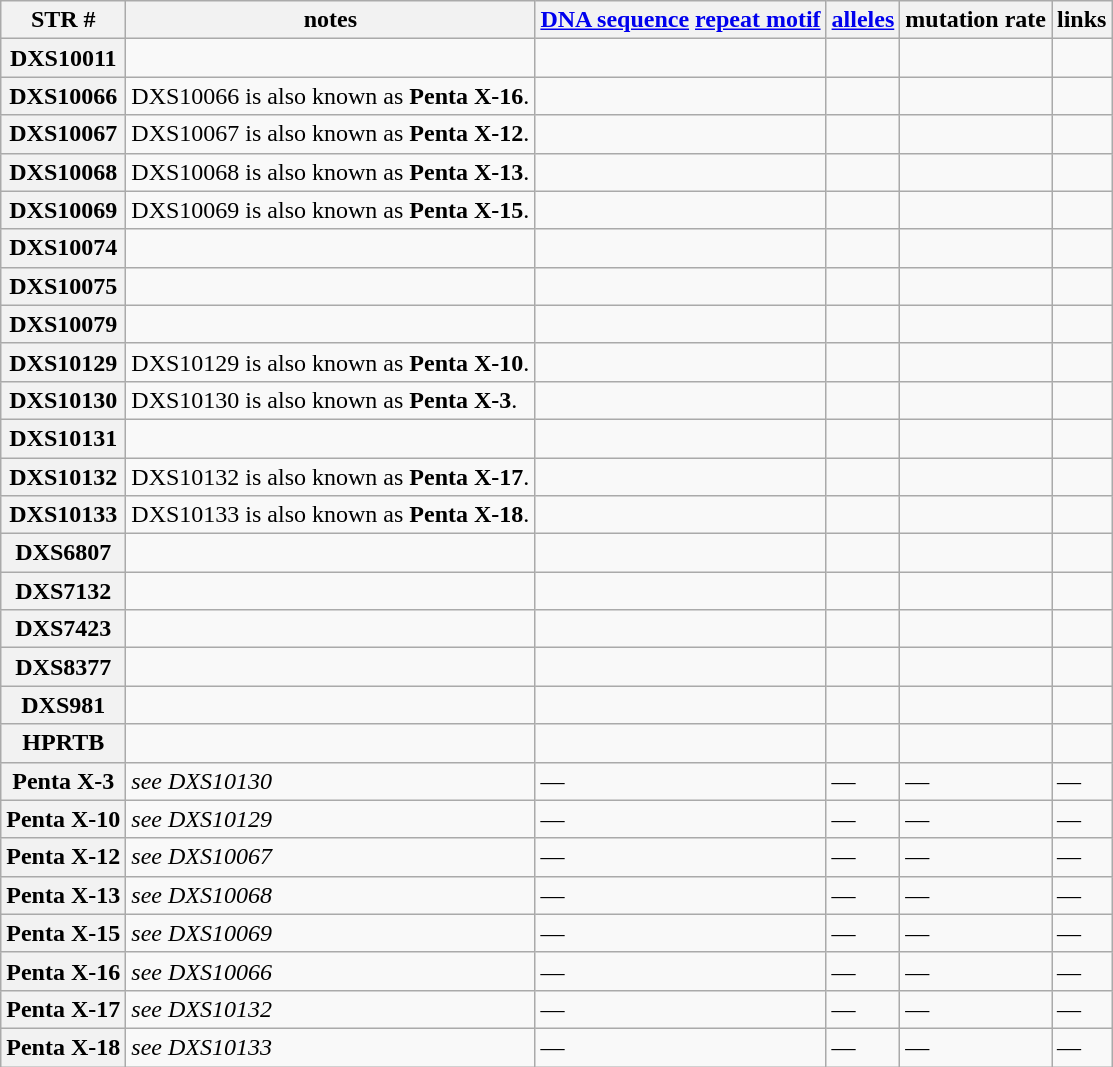<table class="wikitable">
<tr>
<th>STR #</th>
<th>notes</th>
<th><a href='#'>DNA sequence</a> <a href='#'>repeat motif</a></th>
<th><a href='#'>alleles</a></th>
<th>mutation rate</th>
<th>links</th>
</tr>
<tr>
<th>DXS10011</th>
<td></td>
<td></td>
<td></td>
<td></td>
<td></td>
</tr>
<tr>
<th>DXS10066</th>
<td>DXS10066 is also known as <strong>Penta X-16</strong>.</td>
<td></td>
<td></td>
<td></td>
<td></td>
</tr>
<tr>
<th>DXS10067</th>
<td>DXS10067 is also known as <strong>Penta X-12</strong>.</td>
<td></td>
<td></td>
<td></td>
<td></td>
</tr>
<tr>
<th>DXS10068</th>
<td>DXS10068 is also known as <strong>Penta X-13</strong>.</td>
<td></td>
<td></td>
<td></td>
<td></td>
</tr>
<tr>
<th>DXS10069</th>
<td>DXS10069 is also known as <strong>Penta X-15</strong>.</td>
<td></td>
<td></td>
<td></td>
<td></td>
</tr>
<tr>
<th>DXS10074</th>
<td></td>
<td></td>
<td></td>
<td></td>
<td></td>
</tr>
<tr>
<th>DXS10075</th>
<td></td>
<td></td>
<td></td>
<td></td>
<td></td>
</tr>
<tr>
<th>DXS10079</th>
<td></td>
<td></td>
<td></td>
<td></td>
<td></td>
</tr>
<tr>
<th>DXS10129</th>
<td>DXS10129 is also known as <strong>Penta X-10</strong>.</td>
<td></td>
<td></td>
<td></td>
<td></td>
</tr>
<tr>
<th>DXS10130</th>
<td>DXS10130 is also known as <strong>Penta X-3</strong>.</td>
<td></td>
<td></td>
<td></td>
<td></td>
</tr>
<tr>
<th>DXS10131</th>
<td></td>
<td></td>
<td></td>
<td></td>
<td></td>
</tr>
<tr>
<th>DXS10132</th>
<td>DXS10132 is also known as <strong>Penta X-17</strong>.</td>
<td></td>
<td></td>
<td></td>
<td></td>
</tr>
<tr>
<th>DXS10133</th>
<td>DXS10133 is also known as <strong>Penta X-18</strong>.</td>
<td></td>
<td></td>
<td></td>
<td></td>
</tr>
<tr>
<th>DXS6807</th>
<td></td>
<td></td>
<td></td>
<td></td>
<td></td>
</tr>
<tr>
<th>DXS7132</th>
<td></td>
<td></td>
<td></td>
<td></td>
<td></td>
</tr>
<tr>
<th>DXS7423</th>
<td></td>
<td></td>
<td></td>
<td></td>
<td></td>
</tr>
<tr>
<th>DXS8377</th>
<td></td>
<td></td>
<td></td>
<td></td>
<td></td>
</tr>
<tr>
<th>DXS981</th>
<td></td>
<td></td>
<td></td>
<td></td>
<td></td>
</tr>
<tr>
<th>HPRTB</th>
<td></td>
<td></td>
<td></td>
<td></td>
<td></td>
</tr>
<tr>
<th>Penta X-3</th>
<td><em>see DXS10130</em></td>
<td>—</td>
<td>—</td>
<td>—</td>
<td>—</td>
</tr>
<tr>
<th>Penta X-10</th>
<td><em>see DXS10129</em></td>
<td>—</td>
<td>—</td>
<td>—</td>
<td>—</td>
</tr>
<tr>
<th>Penta X-12</th>
<td><em>see DXS10067</em></td>
<td>—</td>
<td>—</td>
<td>—</td>
<td>—</td>
</tr>
<tr>
<th>Penta X-13</th>
<td><em>see DXS10068</em></td>
<td>—</td>
<td>—</td>
<td>—</td>
<td>—</td>
</tr>
<tr>
<th>Penta X-15</th>
<td><em>see DXS10069</em></td>
<td>—</td>
<td>—</td>
<td>—</td>
<td>—</td>
</tr>
<tr>
<th>Penta X-16</th>
<td><em>see DXS10066</em></td>
<td>—</td>
<td>—</td>
<td>—</td>
<td>—</td>
</tr>
<tr>
<th>Penta X-17</th>
<td><em>see DXS10132</em></td>
<td>—</td>
<td>—</td>
<td>—</td>
<td>—</td>
</tr>
<tr>
<th>Penta X-18</th>
<td><em>see DXS10133</em></td>
<td>—</td>
<td>—</td>
<td>—</td>
<td>—</td>
</tr>
</table>
